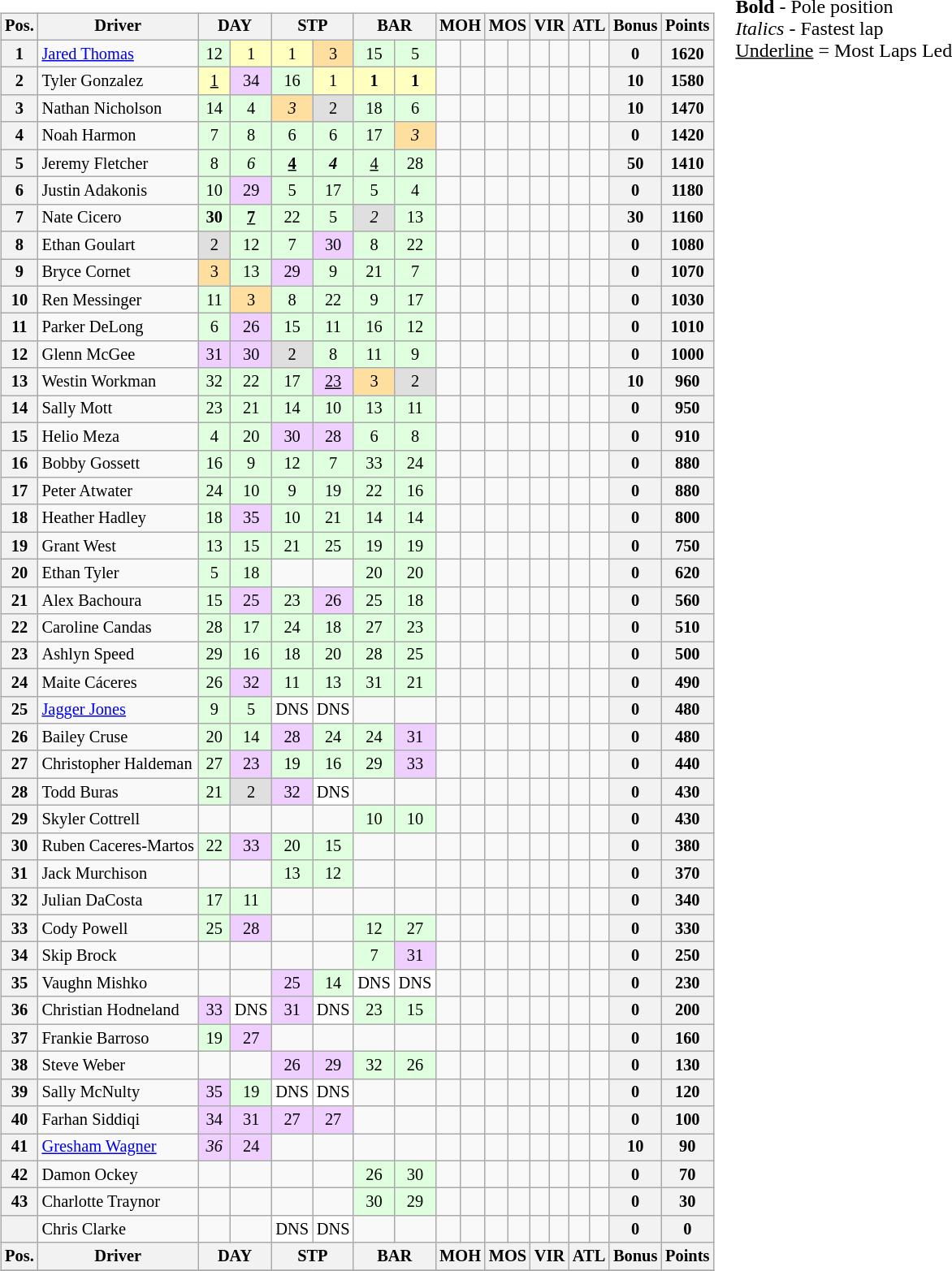<table>
<tr>
<td><br><table class="wikitable" style="font-size:85%; text-align:center;">
<tr>
<th>Pos.</th>
<th>Driver</th>
<th colspan="2">DAY</th>
<th colspan="2">STP</th>
<th colspan="2">BAR</th>
<th colspan="2">MOH</th>
<th colspan="2">MOS</th>
<th colspan="2">VIR</th>
<th colspan="2">ATL</th>
<th>Bonus</th>
<th>Points</th>
</tr>
<tr>
<th>1</th>
<td align="left"> <a href='#'>Jared Thomas</a></td>
<td style="background:#dfffdf;"> 12 </td>
<td style="background:#ffffbf;">1</td>
<td style="background:#ffffbf;">1</td>
<td style="background:#ffdf9f;">3</td>
<td style="background:#dfffdf;">15</td>
<td style="background:#dfffdf;">5</td>
<td></td>
<td></td>
<td></td>
<td></td>
<td></td>
<td></td>
<td></td>
<td></td>
<th>0</th>
<th>1620</th>
</tr>
<tr>
<th>2</th>
<td align="left"> Tyler Gonzalez</td>
<td style="background:#ffffbf;"><u>1</u></td>
<td style="background:#efcfff;">34</td>
<td style="background:#dfffdf;">16</td>
<td style="background:#ffffbf;">1</td>
<td style="background:#ffffbf;"><strong>1</strong></td>
<td style="background:#ffffbf;"><strong>1</strong></td>
<td></td>
<td></td>
<td></td>
<td></td>
<td></td>
<td></td>
<td></td>
<td></td>
<th>10</th>
<th>1580</th>
</tr>
<tr>
<th>3</th>
<td align="left"> Nathan Nicholson</td>
<td style="background:#dfffdf;">14</td>
<td style="background:#dfffdf;">4</td>
<td style="background:#ffdf9f;"><em>3</em></td>
<td style="background:#dfdfdf;">2</td>
<td style="background:#dfffdf;">18</td>
<td style="background:#dfffdf;">6</td>
<td></td>
<td></td>
<td></td>
<td></td>
<td></td>
<td></td>
<td></td>
<td></td>
<th>10</th>
<th>1470</th>
</tr>
<tr>
<th>4</th>
<td align="left"> Noah Harmon </td>
<td style="background:#dfffdf;">7</td>
<td style="background:#dfffdf;">8</td>
<td style="background:#dfffdf;">6</td>
<td style="background:#dfffdf;">6</td>
<td style="background:#dfffdf;">17</td>
<td style="background:#ffdf9f;"><em>3</em></td>
<td></td>
<td></td>
<td></td>
<td></td>
<td></td>
<td></td>
<td></td>
<td></td>
<th>0</th>
<th>1420</th>
</tr>
<tr>
<th>5</th>
<td align="left"> Jeremy Fletcher</td>
<td style="background:#dfffdf;">8</td>
<td style="background:#dfffdf;"><em>6</em></td>
<td style="background:#dfffdf;"><u><strong>4</strong></u></td>
<td style="background:#dfffdf;"><strong><em>4</em></strong></td>
<td style="background:#dfffdf;"><u>4</u></td>
<td style="background:#dfffdf;">28</td>
<td></td>
<td></td>
<td></td>
<td></td>
<td></td>
<td></td>
<td></td>
<td></td>
<th>50</th>
<th>1410</th>
</tr>
<tr>
<th>6</th>
<td align="left"> Justin Adakonis </td>
<td style="background:#dfffdf;">10</td>
<td style="background:#efcfff;">29</td>
<td style="background:#dfffdf;">5</td>
<td style="background:#dfffdf;">17</td>
<td style="background:#dfffdf;">5</td>
<td style="background:#dfffdf;">4</td>
<td></td>
<td></td>
<td></td>
<td></td>
<td></td>
<td></td>
<td></td>
<td></td>
<th>0</th>
<th>1180</th>
</tr>
<tr>
<th>7</th>
<td align="left"> Nate Cicero</td>
<td style="background:#dfffdf;"><strong>30</strong></td>
<td style="background:#dfffdf;"><strong><u>7</u></strong></td>
<td style="background:#dfffdf;">22</td>
<td style="background:#dfffdf;">5</td>
<td style="background:#dfdfdf;"><em>2</em></td>
<td style="background:#dfffdf;">13</td>
<td></td>
<td></td>
<td></td>
<td></td>
<td></td>
<td></td>
<td></td>
<td></td>
<th>30</th>
<th>1160</th>
</tr>
<tr>
<th>8</th>
<td align="left"> Ethan Goulart </td>
<td style="background:#dfdfdf;">2</td>
<td style="background:#dfffdf;">12</td>
<td style="background:#dfffdf;">7</td>
<td style="background:#efcfff;">30</td>
<td style="background:#dfffdf;">8</td>
<td style="background:#dfffdf;">22</td>
<td></td>
<td></td>
<td></td>
<td></td>
<td></td>
<td></td>
<td></td>
<td></td>
<th>0</th>
<th>1080</th>
</tr>
<tr>
<th>9</th>
<td align="left"> Bryce Cornet</td>
<td style="background:#ffdf9f;">3</td>
<td style="background:#dfffdf;">13</td>
<td style="background:#efcfff;">29</td>
<td style="background:#dfffdf;">9</td>
<td style="background:#dfffdf;">21</td>
<td style="background:#dfffdf;">7</td>
<td></td>
<td></td>
<td></td>
<td></td>
<td></td>
<td></td>
<td></td>
<td></td>
<th>0</th>
<th>1070</th>
</tr>
<tr>
<th>10</th>
<td align="left"> Ren Messinger </td>
<td style="background:#dfffdf;">11</td>
<td style="background:#ffdf9f;">3</td>
<td style="background:#dfffdf;">8</td>
<td style="background:#dfffdf;">22</td>
<td style="background:#dfffdf;">9</td>
<td style="background:#dfffdf;">17</td>
<td></td>
<td></td>
<td></td>
<td></td>
<td></td>
<td></td>
<td></td>
<td></td>
<th>0</th>
<th>1030</th>
</tr>
<tr>
<th>11</th>
<td align="left"> Parker DeLong</td>
<td style="background:#dfffdf;">6</td>
<td style="background:#efcfff;">26</td>
<td style="background:#dfffdf;">15</td>
<td style="background:#dfffdf;">11</td>
<td style="background:#dfffdf;">16</td>
<td style="background:#dfffdf;">12</td>
<td></td>
<td></td>
<td></td>
<td></td>
<td></td>
<td></td>
<td></td>
<td></td>
<th>0</th>
<th>1010</th>
</tr>
<tr>
<th>12</th>
<td align="left"> Glenn McGee</td>
<td style="background:#efcfff;">31</td>
<td style="background:#efcfff;">30</td>
<td style="background:#dfdfdf;">2</td>
<td style="background:#dfffdf;">8</td>
<td style="background:#dfffdf;">11</td>
<td style="background:#dfffdf;">9</td>
<td></td>
<td></td>
<td></td>
<td></td>
<td></td>
<td></td>
<td></td>
<td></td>
<th>0</th>
<th>1000</th>
</tr>
<tr>
<th>13</th>
<td align="left"> Westin Workman</td>
<td style="background:#dfffdf;">32</td>
<td style="background:#dfffdf;">22</td>
<td style="background:#dfffdf;">17</td>
<td style="background:#efcfff;"><u>23</u></td>
<td style="background:#ffdf9f;">3</td>
<td style="background:#dfdfdf;">2</td>
<td></td>
<td></td>
<td></td>
<td></td>
<td></td>
<td></td>
<td></td>
<td></td>
<th>10</th>
<th>960</th>
</tr>
<tr>
<th>14</th>
<td align="left"> Sally Mott</td>
<td style="background:#dfffdf;">23</td>
<td style="background:#dfffdf;">21</td>
<td style="background:#dfffdf;">14</td>
<td style="background:#dfffdf;">10</td>
<td style="background:#dfffdf;">13</td>
<td style="background:#dfffdf;">11</td>
<td></td>
<td></td>
<td></td>
<td></td>
<td></td>
<td></td>
<td></td>
<td></td>
<th>0</th>
<th>950</th>
</tr>
<tr>
<th>15</th>
<td align="left"> Helio Meza </td>
<td style="background:#dfffdf;">4</td>
<td style="background:#dfffdf;">20</td>
<td style="background:#efcfff;">30</td>
<td style="background:#efcfff;">28</td>
<td style="background:#dfffdf;">6</td>
<td style="background:#dfffdf;">8</td>
<td></td>
<td></td>
<td></td>
<td></td>
<td></td>
<td></td>
<td></td>
<td></td>
<th>0</th>
<th>910</th>
</tr>
<tr>
<th>16</th>
<td align="left"> Bobby Gossett </td>
<td style="background:#dfffdf;">16</td>
<td style="background:#dfffdf;">9</td>
<td style="background:#dfffdf;">12</td>
<td style="background:#dfffdf;">7</td>
<td style="background:#dfffdf;">33</td>
<td style="background:#dfffdf;">24</td>
<td></td>
<td></td>
<td></td>
<td></td>
<td></td>
<td></td>
<td></td>
<td></td>
<th>0</th>
<th>880</th>
</tr>
<tr>
<th>17</th>
<td align="left"> Peter Atwater</td>
<td style="background:#dfffdf;">24</td>
<td style="background:#dfffdf;">10</td>
<td style="background:#dfffdf;">9</td>
<td style="background:#dfffdf;">19</td>
<td style="background:#dfffdf;">22</td>
<td style="background:#dfffdf;">16</td>
<td></td>
<td></td>
<td></td>
<td></td>
<td></td>
<td></td>
<td></td>
<td></td>
<th>0</th>
<th>880</th>
</tr>
<tr>
<th>18</th>
<td align="left"> Heather Hadley</td>
<td style="background:#dfffdf;">18</td>
<td style="background:#efcfff;">35</td>
<td style="background:#dfffdf;">10</td>
<td style="background:#dfffdf;">21</td>
<td style="background:#dfffdf;">14</td>
<td style="background:#dfffdf;">14</td>
<td></td>
<td></td>
<td></td>
<td></td>
<td></td>
<td></td>
<td></td>
<td></td>
<th>0</th>
<th>800</th>
</tr>
<tr>
<th>19</th>
<td align="left"> Grant West</td>
<td style="background:#dfffdf;">13</td>
<td style="background:#dfffdf;">15</td>
<td style="background:#dfffdf;">21</td>
<td style="background:#dfffdf;">25</td>
<td style="background:#dfffdf;">19</td>
<td style="background:#dfffdf;">19</td>
<td></td>
<td></td>
<td></td>
<td></td>
<td></td>
<td></td>
<td></td>
<td></td>
<th>0</th>
<th>750</th>
</tr>
<tr>
<th>20</th>
<td align="left"> Ethan Tyler</td>
<td style="background:#dfffdf;">5</td>
<td style="background:#dfffdf;">18</td>
<td></td>
<td></td>
<td style="background:#dfffdf;">20</td>
<td style="background:#dfffdf;">20</td>
<td></td>
<td></td>
<td></td>
<td></td>
<td></td>
<td></td>
<td></td>
<td></td>
<th>0</th>
<th>620</th>
</tr>
<tr>
<th>21</th>
<td align="left"> Alex Bachoura</td>
<td style="background:#dfffdf;">15</td>
<td style="background:#efcfff;">25</td>
<td style="background:#dfffdf;">23</td>
<td style="background:#efcfff;">26</td>
<td style="background:#dfffdf;">25</td>
<td style="background:#dfffdf;">18</td>
<td></td>
<td></td>
<td></td>
<td></td>
<td></td>
<td></td>
<td></td>
<td></td>
<th>0</th>
<th>560</th>
</tr>
<tr>
<th>22</th>
<td align="left"> Caroline Candas</td>
<td style="background:#dfffdf;">28</td>
<td style="background:#dfffdf;">17</td>
<td style="background:#dfffdf;">24</td>
<td style="background:#dfffdf;">18</td>
<td style="background:#dfffdf;">27</td>
<td style="background:#dfffdf;">23</td>
<td></td>
<td></td>
<td></td>
<td></td>
<td></td>
<td></td>
<td></td>
<td></td>
<th>0</th>
<th>510</th>
</tr>
<tr>
<th>23</th>
<td align="left"> Ashlyn Speed </td>
<td style="background:#dfffdf;">29</td>
<td style="background:#dfffdf;">16</td>
<td style="background:#dfffdf;">18</td>
<td style="background:#dfffdf;">20</td>
<td style="background:#dfffdf;">28</td>
<td style="background:#dfffdf;">25</td>
<td></td>
<td></td>
<td></td>
<td></td>
<td></td>
<td></td>
<td></td>
<td></td>
<th>0</th>
<th>500</th>
</tr>
<tr>
<th>24</th>
<td align="left"> Maite Cáceres </td>
<td style="background:#dfffdf;">26</td>
<td style="background:#efcfff;">32</td>
<td style="background:#dfffdf;">11</td>
<td style="background:#dfffdf;">13</td>
<td style="background:#dfffdf;">31</td>
<td style="background:#dfffdf;">21</td>
<td></td>
<td></td>
<td></td>
<td></td>
<td></td>
<td></td>
<td></td>
<td></td>
<th>0</th>
<th>490</th>
</tr>
<tr>
<th>25</th>
<td align="left"> <a href='#'>Jagger Jones</a></td>
<td style="background:#dfffdf;">9</td>
<td style="background:#dfffdf;">5</td>
<td style="background:#ffffff;">DNS</td>
<td style="background:#ffffff;">DNS</td>
<td></td>
<td></td>
<td></td>
<td></td>
<td></td>
<td></td>
<td></td>
<td></td>
<td></td>
<td></td>
<th>0</th>
<th>480</th>
</tr>
<tr>
<th>26</th>
<td align="left"> Bailey Cruse </td>
<td style="background:#dfffdf;">20</td>
<td style="background:#dfffdf;">14</td>
<td style="background:#efcfff;">28</td>
<td style="background:#dfffdf;">24</td>
<td style="background:#dfffdf;">24</td>
<td style="background:#efcfff;">31</td>
<td></td>
<td></td>
<td></td>
<td></td>
<td></td>
<td></td>
<td></td>
<td></td>
<th>0</th>
<th>480</th>
</tr>
<tr>
<th>27</th>
<td align="left"> Christopher Haldeman</td>
<td style="background:#dfffdf;">27</td>
<td style="background:#efcfff;">23</td>
<td style="background:#dfffdf;">19</td>
<td style="background:#dfffdf;">16</td>
<td style="background:#dfffdf;">29</td>
<td style="background:#efcfff;">33</td>
<td></td>
<td></td>
<td></td>
<td></td>
<td></td>
<td></td>
<td></td>
<td></td>
<th>0</th>
<th>440</th>
</tr>
<tr>
<th>28</th>
<td align="left"> Todd Buras</td>
<td style="background:#dfffdf;">21</td>
<td style="background:#dfdfdf;">2</td>
<td style="background:#efcfff;">32</td>
<td style="background:#ffffff;">DNS</td>
<td></td>
<td></td>
<td></td>
<td></td>
<td></td>
<td></td>
<td></td>
<td></td>
<td></td>
<td></td>
<th>0</th>
<th>430</th>
</tr>
<tr>
<th>29</th>
<td align="left"> Skyler Cottrell </td>
<td></td>
<td></td>
<td></td>
<td></td>
<td style="background:#dfffdf;">10</td>
<td style="background:#dfffdf;">10</td>
<td></td>
<td></td>
<td></td>
<td></td>
<td></td>
<td></td>
<td></td>
<td></td>
<th>0</th>
<th>430</th>
</tr>
<tr>
<th>30</th>
<td align="left" nowrap> Ruben Caceres-Martos </td>
<td style="background:#dfffdf;">22</td>
<td style="background:#efcfff;">33</td>
<td style="background:#dfffdf;">20</td>
<td style="background:#dfffdf;">15</td>
<td></td>
<td></td>
<td></td>
<td></td>
<td></td>
<td></td>
<td></td>
<td></td>
<td></td>
<td></td>
<th>0</th>
<th>380</th>
</tr>
<tr>
<th>31</th>
<td align="left"> Jack Murchison </td>
<td></td>
<td></td>
<td style="background:#dfffdf;">13</td>
<td style="background:#dfffdf;">12</td>
<td></td>
<td></td>
<td></td>
<td></td>
<td></td>
<td></td>
<td></td>
<td></td>
<td></td>
<td></td>
<th>0</th>
<th>370</th>
</tr>
<tr>
<th>32</th>
<td align="left"> Julian DaCosta</td>
<td style="background:#dfffdf;">17</td>
<td style="background:#dfffdf;">11</td>
<td></td>
<td></td>
<td></td>
<td></td>
<td></td>
<td></td>
<td></td>
<td></td>
<td></td>
<td></td>
<td></td>
<td></td>
<th>0</th>
<th>340</th>
</tr>
<tr>
<th>33</th>
<td align="left"> Cody Powell</td>
<td style="background:#dfffdf;">25</td>
<td style="background:#efcfff;">28</td>
<td></td>
<td></td>
<td style="background:#dfffdf;">12</td>
<td style="background:#dfffdf;">27</td>
<td></td>
<td></td>
<td></td>
<td></td>
<td></td>
<td></td>
<td></td>
<td></td>
<th>0</th>
<th>330</th>
</tr>
<tr>
<th>34</th>
<td align="left"> Skip Brock </td>
<td></td>
<td></td>
<td></td>
<td></td>
<td style="background:#dfffdf;">7</td>
<td style="background:#efcfff;">31</td>
<td></td>
<td></td>
<td></td>
<td></td>
<td></td>
<td></td>
<td></td>
<td></td>
<th>0</th>
<th>250</th>
</tr>
<tr>
<th>35</th>
<td align="left"> Vaughn Mishko </td>
<td></td>
<td></td>
<td style="background:#efcfff;">25</td>
<td style="background:#dfffdf;">14</td>
<td style="background:#ffffff;">DNS</td>
<td style="background:#ffffff;">DNS</td>
<td></td>
<td></td>
<td></td>
<td></td>
<td></td>
<td></td>
<td></td>
<td></td>
<th>0</th>
<th>230</th>
</tr>
<tr>
<th>36</th>
<td align="left"> Christian Hodneland</td>
<td style="background:#efcfff;">33</td>
<td style="background:#ffffff;">DNS</td>
<td style="background:#efcfff;">31</td>
<td style="background:#ffffff;">DNS</td>
<td style="background:#dfffdf;">23</td>
<td style="background:#dfffdf;">15</td>
<td></td>
<td></td>
<td></td>
<td></td>
<td></td>
<td></td>
<td></td>
<td></td>
<th>0</th>
<th>200</th>
</tr>
<tr>
<th>37</th>
<td align="left"> Frankie Barroso </td>
<td style="background:#dfffdf;">19</td>
<td style="background:#efcfff;">27</td>
<td></td>
<td></td>
<td></td>
<td></td>
<td></td>
<td></td>
<td></td>
<td></td>
<td></td>
<td></td>
<td></td>
<td></td>
<th>0</th>
<th>160</th>
</tr>
<tr>
<th>38</th>
<td align="left"> Steve Weber </td>
<td></td>
<td></td>
<td style="background:#efcfff;">26</td>
<td style="background:#efcfff;">29</td>
<td style="background:#dfffdf;">32</td>
<td style="background:#dfffdf;">26</td>
<td></td>
<td></td>
<td></td>
<td></td>
<td></td>
<td></td>
<td></td>
<td></td>
<th>0</th>
<th>130</th>
</tr>
<tr>
<th>39</th>
<td align="left"> Sally McNulty </td>
<td style="background:#efcfff;">35</td>
<td style="background:#dfffdf;">19</td>
<td style="background:#ffffff;">DNS</td>
<td style="background:#ffffff;">DNS</td>
<td></td>
<td></td>
<td></td>
<td></td>
<td></td>
<td></td>
<td></td>
<td></td>
<td></td>
<td></td>
<th>0</th>
<th>120</th>
</tr>
<tr>
<th>40</th>
<td align="left"> Farhan Siddiqi</td>
<td style="background:#efcfff;">34</td>
<td style="background:#efcfff;">31</td>
<td style="background:#efcfff;">27</td>
<td style="background:#efcfff;">27</td>
<td></td>
<td></td>
<td></td>
<td></td>
<td></td>
<td></td>
<td></td>
<td></td>
<td></td>
<td></td>
<th>0</th>
<th>100</th>
</tr>
<tr>
<th>41</th>
<td align="left"> <a href='#'>Gresham Wagner</a></td>
<td style="background:#efcfff;"><em>36</em></td>
<td style="background:#efcfff;">24</td>
<td></td>
<td></td>
<td></td>
<td></td>
<td></td>
<td></td>
<td></td>
<td></td>
<td></td>
<td></td>
<td></td>
<td></td>
<th>10</th>
<th>90</th>
</tr>
<tr>
<th>42</th>
<td align="left"> Damon Ockey</td>
<td></td>
<td></td>
<td></td>
<td></td>
<td style="background:#dfffdf;">26</td>
<td style="background:#dfffdf;">30</td>
<td></td>
<td></td>
<td></td>
<td></td>
<td></td>
<td></td>
<td></td>
<td></td>
<th>0</th>
<th>70</th>
</tr>
<tr>
<th>43</th>
<td align="left"> Charlotte Traynor </td>
<td></td>
<td></td>
<td></td>
<td></td>
<td style="background:#dfffdf;">30</td>
<td style="background:#dfffdf;">29</td>
<td></td>
<td></td>
<td></td>
<td></td>
<td></td>
<td></td>
<td></td>
<td></td>
<th>0</th>
<th>30</th>
</tr>
<tr>
<th></th>
<td align="left"> Chris Clarke</td>
<td></td>
<td></td>
<td style="background:#ffffff;">DNS</td>
<td style="background:#ffffff;">DNS</td>
<td></td>
<td></td>
<td></td>
<td></td>
<td></td>
<td></td>
<td></td>
<td></td>
<td></td>
<td></td>
<th>0</th>
<th>0</th>
</tr>
<tr>
<th>Pos.</th>
<th>Driver</th>
<th colspan="2">DAY</th>
<th colspan="2">STP</th>
<th colspan="2">BAR</th>
<th colspan="2">MOH</th>
<th colspan="2">MOS</th>
<th colspan="2">VIR</th>
<th colspan="2">ATL</th>
<th>Bonus</th>
<th>Points</th>
</tr>
<tr>
</tr>
</table>
</td>
<td valign="top"><br><span><strong>Bold</strong> - Pole position</span><br><span><em>Italics</em> - Fastest lap</span><br><span><u>Underline</u> = Most Laps Led</span></td>
</tr>
</table>
